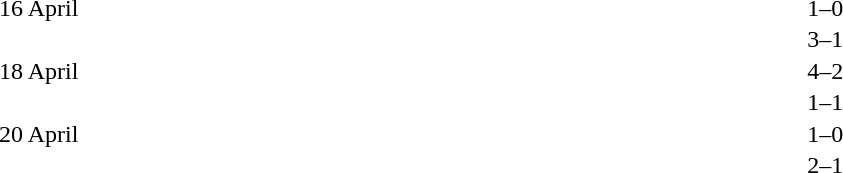<table cellspacing=1 width=70%>
<tr>
<th width=25%></th>
<th width=30%></th>
<th width=15%></th>
<th width=30%></th>
</tr>
<tr>
<td>16 April</td>
<td align=right></td>
<td align=center>1–0</td>
<td></td>
</tr>
<tr>
<td></td>
<td align=right></td>
<td align=center>3–1</td>
<td></td>
</tr>
<tr>
<td>18 April</td>
<td align=right></td>
<td align=center>4–2</td>
<td></td>
</tr>
<tr>
<td></td>
<td align=right></td>
<td align=center>1–1</td>
<td></td>
</tr>
<tr>
<td>20 April</td>
<td align=right></td>
<td align=center>1–0</td>
<td></td>
</tr>
<tr>
<td></td>
<td align=right></td>
<td align=center>2–1</td>
<td></td>
</tr>
</table>
